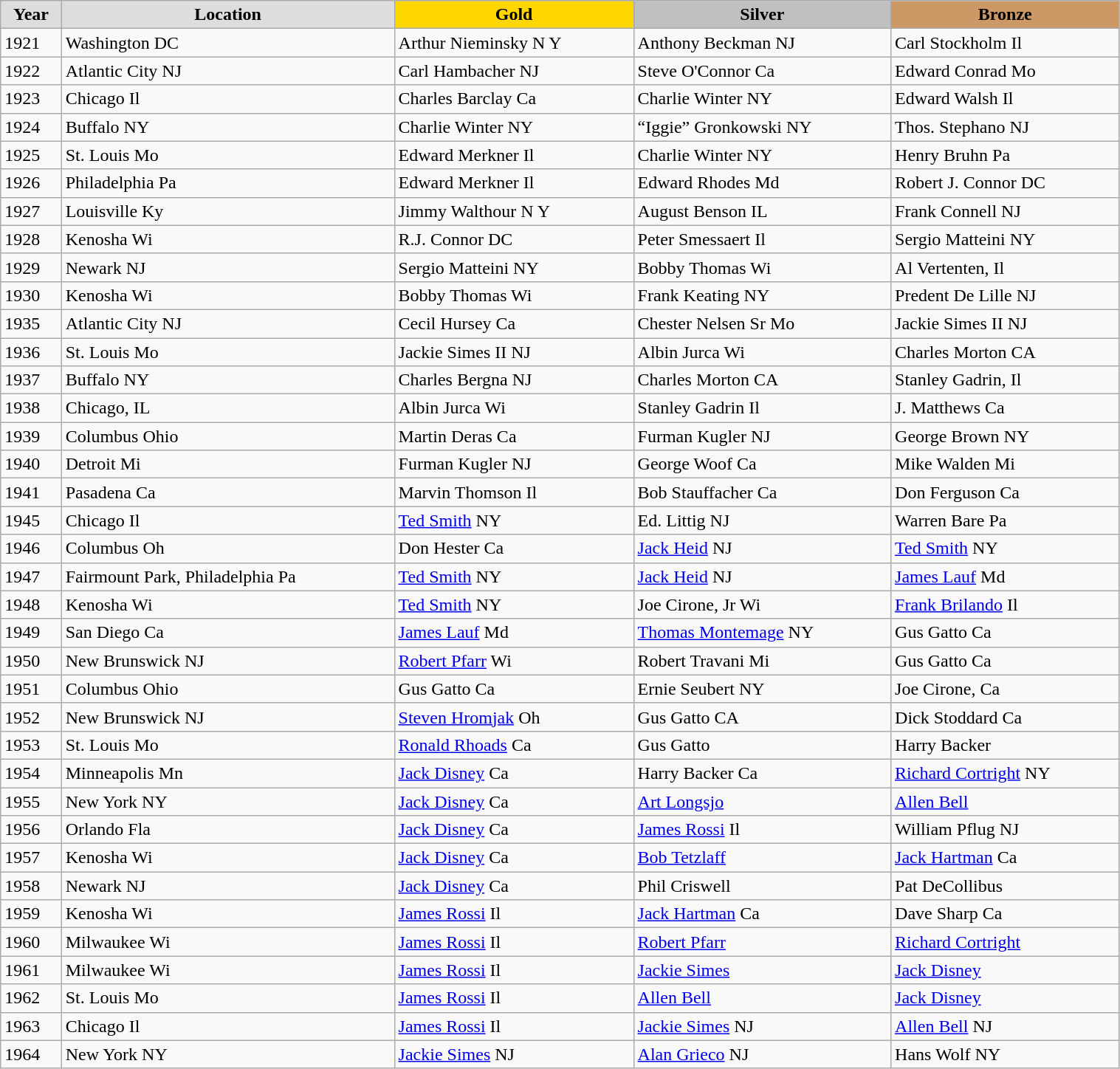<table class="wikitable" style="width: 80%; text-align:left;">
<tr>
<td style="background:#DDDDDD; font-weight:bold; text-align:center;">Year</td>
<td style="background:#DDDDDD; font-weight:bold; text-align:center;">Location</td>
<td style="background:gold;font-weight:bold; text-align:center;">Gold</td>
<td style="background:silver; font-weight:bold; text-align:center;">Silver</td>
<td style="background:#cc9966; font-weight:bold; text-align:center;">Bronze</td>
</tr>
<tr>
<td>1921</td>
<td>Washington DC</td>
<td>Arthur Nieminsky N Y</td>
<td>Anthony Beckman NJ</td>
<td>Carl Stockholm Il</td>
</tr>
<tr>
<td>1922</td>
<td>Atlantic City NJ</td>
<td>Carl Hambacher NJ</td>
<td>Steve O'Connor Ca</td>
<td>Edward Conrad Mo</td>
</tr>
<tr>
<td>1923</td>
<td>Chicago Il</td>
<td>Charles Barclay Ca</td>
<td>Charlie Winter NY</td>
<td>Edward Walsh Il</td>
</tr>
<tr>
<td>1924</td>
<td>Buffalo NY</td>
<td>Charlie Winter NY</td>
<td>“Iggie” Gronkowski NY</td>
<td>Thos. Stephano NJ</td>
</tr>
<tr>
<td>1925</td>
<td>St. Louis Mo</td>
<td>Edward Merkner Il</td>
<td>Charlie Winter NY</td>
<td>Henry Bruhn Pa</td>
</tr>
<tr>
<td>1926</td>
<td>Philadelphia Pa</td>
<td>Edward Merkner Il</td>
<td>Edward Rhodes Md</td>
<td>Robert J. Connor DC</td>
</tr>
<tr>
<td>1927</td>
<td>Louisville Ky</td>
<td>Jimmy Walthour N Y</td>
<td>August Benson IL</td>
<td>Frank Connell NJ</td>
</tr>
<tr>
<td>1928</td>
<td>Kenosha Wi</td>
<td>R.J. Connor DC</td>
<td>Peter Smessaert Il</td>
<td>Sergio Matteini NY</td>
</tr>
<tr>
<td>1929</td>
<td>Newark NJ</td>
<td>Sergio Matteini NY</td>
<td>Bobby Thomas Wi</td>
<td>Al Vertenten, Il</td>
</tr>
<tr>
<td>1930</td>
<td>Kenosha Wi</td>
<td>Bobby Thomas Wi</td>
<td>Frank Keating NY</td>
<td>Predent De Lille NJ</td>
</tr>
<tr>
<td>1935</td>
<td>Atlantic City NJ</td>
<td>Cecil Hursey Ca</td>
<td>Chester Nelsen Sr Mo</td>
<td>Jackie Simes II NJ</td>
</tr>
<tr>
<td>1936</td>
<td>St. Louis Mo</td>
<td>Jackie Simes II NJ</td>
<td>Albin Jurca Wi</td>
<td>Charles Morton CA</td>
</tr>
<tr>
<td>1937</td>
<td>Buffalo NY</td>
<td>Charles Bergna NJ</td>
<td>Charles Morton CA</td>
<td>Stanley Gadrin, Il</td>
</tr>
<tr>
<td>1938 </td>
<td>Chicago, IL</td>
<td>Albin Jurca Wi</td>
<td>Stanley Gadrin Il</td>
<td>J. Matthews Ca</td>
</tr>
<tr>
<td>1939</td>
<td>Columbus Ohio</td>
<td>Martin Deras Ca</td>
<td>Furman Kugler NJ</td>
<td>George Brown NY</td>
</tr>
<tr>
<td>1940</td>
<td>Detroit Mi</td>
<td>Furman Kugler NJ</td>
<td>George Woof Ca</td>
<td>Mike Walden Mi</td>
</tr>
<tr>
<td>1941</td>
<td>Pasadena Ca</td>
<td>Marvin Thomson Il</td>
<td>Bob Stauffacher Ca</td>
<td>Don Ferguson Ca</td>
</tr>
<tr>
<td>1945</td>
<td>Chicago Il</td>
<td><a href='#'>Ted Smith</a> NY</td>
<td>Ed. Littig NJ</td>
<td>Warren Bare Pa</td>
</tr>
<tr>
<td>1946</td>
<td>Columbus Oh</td>
<td>Don Hester Ca</td>
<td><a href='#'>Jack Heid</a> NJ</td>
<td><a href='#'>Ted Smith</a> NY</td>
</tr>
<tr>
<td>1947</td>
<td>Fairmount Park, Philadelphia Pa</td>
<td><a href='#'>Ted Smith</a> NY</td>
<td><a href='#'>Jack Heid</a> NJ</td>
<td><a href='#'>James Lauf</a> Md</td>
</tr>
<tr>
<td>1948</td>
<td>Kenosha Wi</td>
<td><a href='#'>Ted Smith</a> NY</td>
<td>Joe Cirone, Jr Wi</td>
<td><a href='#'>Frank Brilando</a> Il</td>
</tr>
<tr>
<td>1949</td>
<td>San Diego Ca</td>
<td><a href='#'>James Lauf</a> Md</td>
<td><a href='#'>Thomas Montemage</a> NY</td>
<td>Gus Gatto Ca</td>
</tr>
<tr>
<td>1950</td>
<td>New Brunswick NJ</td>
<td><a href='#'>Robert Pfarr</a> Wi</td>
<td>Robert Travani Mi</td>
<td>Gus Gatto Ca</td>
</tr>
<tr>
<td>1951</td>
<td>Columbus Ohio</td>
<td>Gus Gatto Ca</td>
<td>Ernie Seubert NY</td>
<td>Joe Cirone, Ca</td>
</tr>
<tr>
<td>1952</td>
<td>New Brunswick NJ</td>
<td><a href='#'>Steven Hromjak</a> Oh</td>
<td>Gus Gatto CA</td>
<td>Dick Stoddard Ca</td>
</tr>
<tr>
<td>1953</td>
<td>St. Louis Mo</td>
<td><a href='#'>Ronald Rhoads</a> Ca</td>
<td>Gus Gatto</td>
<td>Harry Backer</td>
</tr>
<tr>
<td>1954</td>
<td>Minneapolis Mn</td>
<td><a href='#'>Jack Disney</a> Ca</td>
<td>Harry Backer Ca</td>
<td><a href='#'>Richard Cortright</a> NY</td>
</tr>
<tr>
<td>1955</td>
<td>New York NY</td>
<td><a href='#'>Jack Disney</a> Ca</td>
<td><a href='#'>Art Longsjo</a></td>
<td><a href='#'>Allen Bell</a></td>
</tr>
<tr>
<td>1956</td>
<td>Orlando Fla</td>
<td><a href='#'>Jack Disney</a> Ca</td>
<td><a href='#'>James Rossi</a> Il</td>
<td>William Pflug NJ</td>
</tr>
<tr>
<td>1957</td>
<td>Kenosha Wi</td>
<td><a href='#'>Jack Disney</a> Ca</td>
<td><a href='#'>Bob Tetzlaff</a></td>
<td><a href='#'>Jack Hartman</a> Ca</td>
</tr>
<tr>
<td>1958</td>
<td>Newark NJ</td>
<td><a href='#'>Jack Disney</a> Ca</td>
<td>Phil Criswell </td>
<td>Pat DeCollibus</td>
</tr>
<tr>
<td>1959</td>
<td>Kenosha Wi</td>
<td><a href='#'>James Rossi</a> Il</td>
<td><a href='#'>Jack Hartman</a> Ca</td>
<td>Dave Sharp Ca</td>
</tr>
<tr>
<td>1960<br></td>
<td>Milwaukee Wi</td>
<td><a href='#'>James Rossi</a> Il</td>
<td><a href='#'>Robert Pfarr</a></td>
<td><a href='#'>Richard Cortright</a></td>
</tr>
<tr>
<td>1961<br></td>
<td>Milwaukee Wi</td>
<td><a href='#'>James Rossi</a> Il</td>
<td><a href='#'>Jackie Simes</a></td>
<td><a href='#'>Jack Disney</a></td>
</tr>
<tr>
<td>1962<br></td>
<td>St. Louis Mo</td>
<td><a href='#'>James Rossi</a> Il</td>
<td><a href='#'>Allen Bell</a></td>
<td><a href='#'>Jack Disney</a></td>
</tr>
<tr>
<td>1963</td>
<td>Chicago Il</td>
<td><a href='#'>James Rossi</a> Il</td>
<td><a href='#'>Jackie Simes</a> NJ</td>
<td><a href='#'>Allen Bell</a> NJ</td>
</tr>
<tr>
<td>1964</td>
<td>New York NY</td>
<td><a href='#'>Jackie Simes</a> NJ</td>
<td><a href='#'>Alan Grieco</a> NJ</td>
<td>Hans Wolf NY </td>
</tr>
</table>
